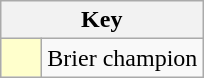<table class="wikitable" style="text-align: center;">
<tr>
<th colspan=2>Key</th>
</tr>
<tr>
<td style="background:#ffffcc; width:20px;"></td>
<td align=left>Brier champion</td>
</tr>
</table>
